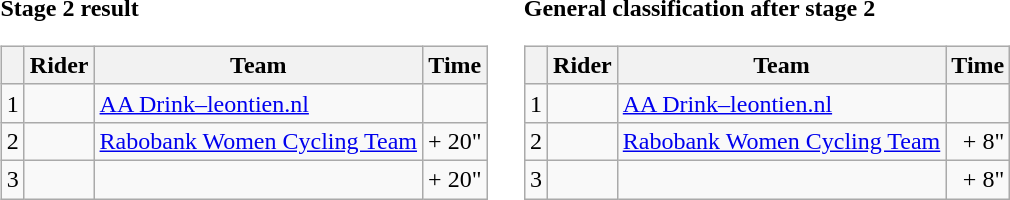<table>
<tr>
<td><strong>Stage 2 result</strong><br><table class="wikitable">
<tr>
<th></th>
<th>Rider</th>
<th>Team</th>
<th>Time</th>
</tr>
<tr>
<td>1</td>
<td></td>
<td><a href='#'>AA Drink–leontien.nl</a></td>
<td align="right"></td>
</tr>
<tr>
<td>2</td>
<td></td>
<td><a href='#'>Rabobank Women Cycling Team</a></td>
<td align="right">+ 20"</td>
</tr>
<tr>
<td>3</td>
<td></td>
<td></td>
<td align="right">+ 20"</td>
</tr>
</table>
</td>
<td></td>
<td><strong>General classification after stage 2</strong><br><table class="wikitable">
<tr>
<th></th>
<th>Rider</th>
<th>Team</th>
<th>Time</th>
</tr>
<tr>
<td>1</td>
<td></td>
<td><a href='#'>AA Drink–leontien.nl</a></td>
<td align="right"></td>
</tr>
<tr>
<td>2</td>
<td></td>
<td><a href='#'>Rabobank Women Cycling Team</a></td>
<td align="right">+ 8"</td>
</tr>
<tr>
<td>3</td>
<td></td>
<td></td>
<td align="right">+ 8"</td>
</tr>
</table>
</td>
</tr>
</table>
